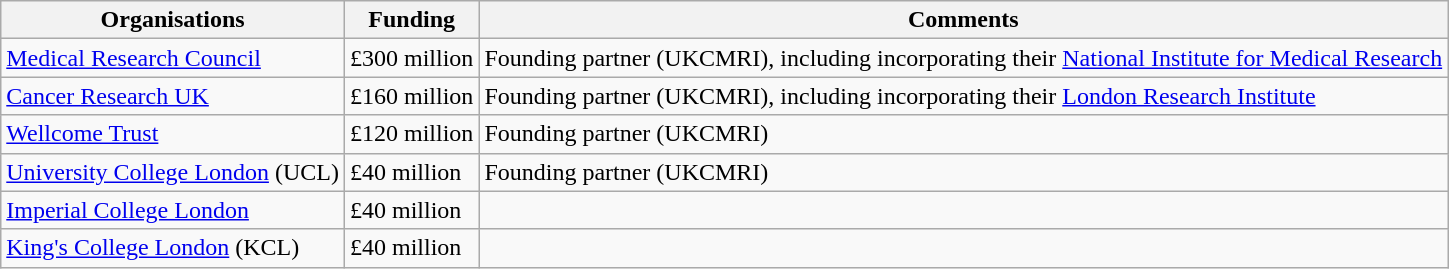<table class="wikitable">
<tr>
<th>Organisations</th>
<th>Funding</th>
<th>Comments</th>
</tr>
<tr>
<td><a href='#'>Medical Research Council</a></td>
<td>£300 million</td>
<td>Founding partner (UKCMRI), including incorporating their <a href='#'>National Institute for Medical Research</a></td>
</tr>
<tr>
<td><a href='#'>Cancer Research UK</a></td>
<td>£160 million</td>
<td>Founding partner (UKCMRI), including incorporating their <a href='#'>London Research Institute</a></td>
</tr>
<tr>
<td><a href='#'>Wellcome Trust</a></td>
<td>£120 million</td>
<td>Founding partner (UKCMRI)</td>
</tr>
<tr>
<td><a href='#'>University College London</a> (UCL)</td>
<td>£40 million</td>
<td>Founding partner (UKCMRI)</td>
</tr>
<tr>
<td><a href='#'>Imperial College London</a></td>
<td>£40 million</td>
<td></td>
</tr>
<tr>
<td><a href='#'>King's College London</a> (KCL)</td>
<td>£40 million</td>
<td></td>
</tr>
</table>
